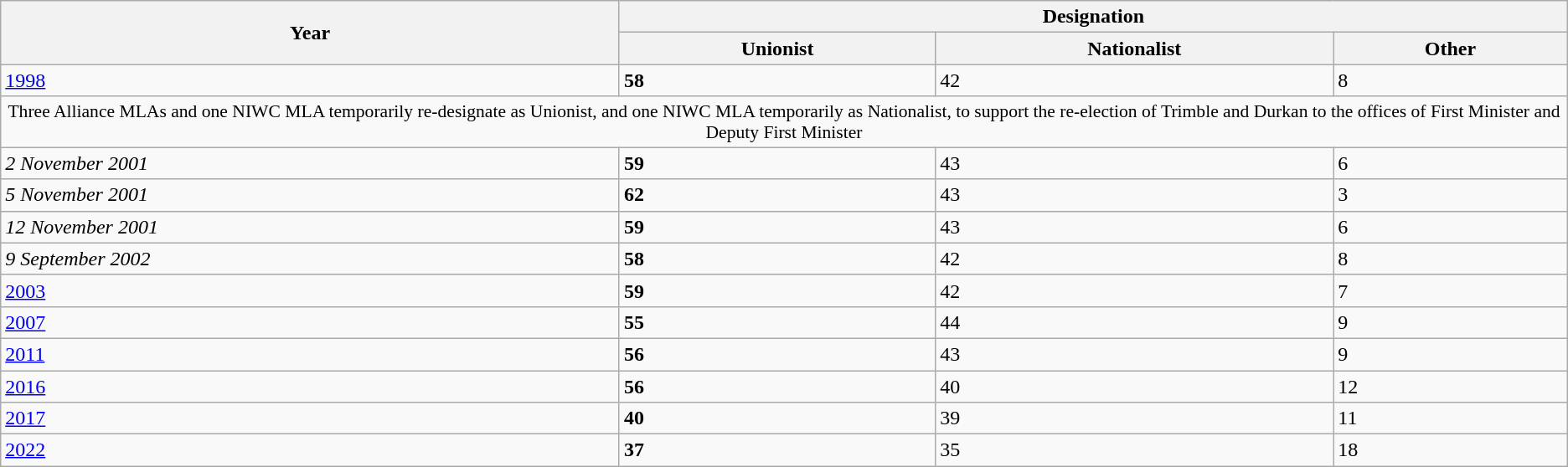<table class="wikitable" align=center>
<tr>
<th rowspan="2">Year</th>
<th colspan="3">Designation</th>
</tr>
<tr>
<th>Unionist</th>
<th>Nationalist</th>
<th>Other</th>
</tr>
<tr>
<td><a href='#'>1998</a></td>
<td><strong>58</strong></td>
<td>42</td>
<td>8</td>
</tr>
<tr>
<td colspan="4" style="text-align: center; font-size:90%">Three Alliance MLAs and one NIWC MLA temporarily re-designate as Unionist, and one NIWC MLA temporarily as Nationalist, to support the re-election of Trimble and Durkan to the offices of First Minister and Deputy First Minister</td>
</tr>
<tr>
<td><em>2 November 2001</em></td>
<td><strong>59</strong></td>
<td>43</td>
<td>6</td>
</tr>
<tr>
<td><em>5 November 2001</em></td>
<td><strong>62</strong></td>
<td>43</td>
<td>3</td>
</tr>
<tr>
<td><em>12 November 2001</em></td>
<td><strong>59</strong></td>
<td>43</td>
<td>6</td>
</tr>
<tr>
<td><em>9 September 2002</em></td>
<td><strong>58</strong></td>
<td>42</td>
<td>8</td>
</tr>
<tr>
<td><a href='#'>2003</a></td>
<td><strong>59</strong></td>
<td>42</td>
<td>7</td>
</tr>
<tr>
<td><a href='#'>2007</a></td>
<td><strong>55</strong></td>
<td>44</td>
<td>9</td>
</tr>
<tr>
<td><a href='#'>2011</a></td>
<td><strong>56</strong></td>
<td>43</td>
<td>9</td>
</tr>
<tr>
<td><a href='#'>2016</a></td>
<td><strong>56</strong></td>
<td>40</td>
<td>12</td>
</tr>
<tr>
<td><a href='#'>2017</a></td>
<td><strong>40</strong></td>
<td>39</td>
<td>11</td>
</tr>
<tr>
<td><a href='#'>2022</a></td>
<td><strong>37</strong></td>
<td>35</td>
<td>18</td>
</tr>
</table>
